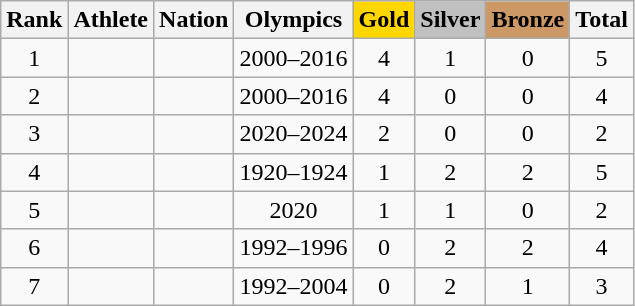<table class="wikitable sortable" style="text-align:center;">
<tr>
<th>Rank</th>
<th>Athlete</th>
<th>Nation</th>
<th>Olympics</th>
<th style="background:gold;">Gold</th>
<th style="background:silver;">Silver</th>
<th style="background:#c96;">Bronze</th>
<th>Total</th>
</tr>
<tr>
<td>1</td>
<td style="text-align:left;"><strong></strong></td>
<td style="text-align:left;"></td>
<td>2000–2016</td>
<td>4</td>
<td>1</td>
<td>0</td>
<td>5</td>
</tr>
<tr>
<td>2</td>
<td style="text-align:left;"></td>
<td style="text-align:left;"></td>
<td>2000–2016</td>
<td>4</td>
<td>0</td>
<td>0</td>
<td>4</td>
</tr>
<tr>
<td>3</td>
<td style="text-align:left;"><strong></strong></td>
<td style="text-align:left;"></td>
<td>2020–2024</td>
<td>2</td>
<td>0</td>
<td>0</td>
<td>2</td>
</tr>
<tr>
<td>4</td>
<td style="text-align:left;"></td>
<td style="text-align:left;"></td>
<td>1920–1924</td>
<td>1</td>
<td>2</td>
<td>2</td>
<td>5</td>
</tr>
<tr>
<td>5</td>
<td style="text-align:left;"><strong></strong></td>
<td style="text-align:left;"></td>
<td>2020</td>
<td>1</td>
<td>1</td>
<td>0</td>
<td>2</td>
</tr>
<tr>
<td>6</td>
<td style="text-align:left;"></td>
<td style="text-align:left;"></td>
<td>1992–1996</td>
<td>0</td>
<td>2</td>
<td>2</td>
<td>4</td>
</tr>
<tr>
<td>7</td>
<td style="text-align:left;"></td>
<td style="text-align:left;"></td>
<td>1992–2004</td>
<td>0</td>
<td>2</td>
<td>1</td>
<td>3</td>
</tr>
</table>
